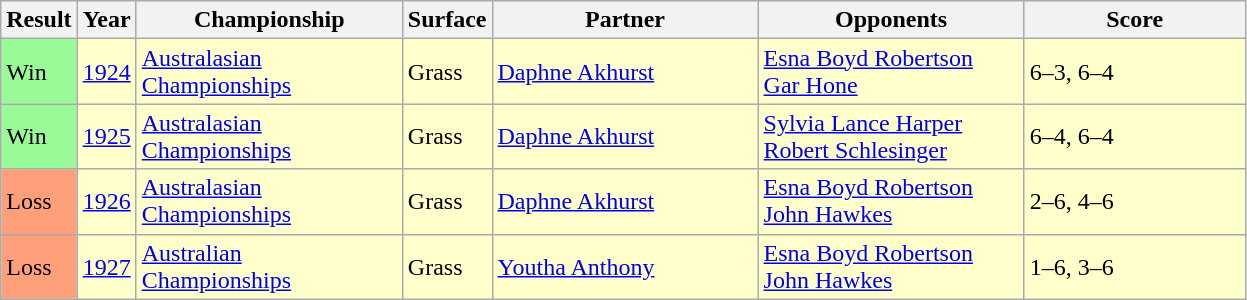<table class="sortable wikitable">
<tr>
<th style="width:40px">Result</th>
<th style="width:30px">Year</th>
<th style="width:170px">Championship</th>
<th style="width:50px">Surface</th>
<th style="width:170px">Partner</th>
<th style="width:170px">Opponents</th>
<th style="width:140px"  class="unsortable">Score</th>
</tr>
<tr style="background:#ffffcc;">
<td style="background:#98fb98;">Win</td>
<td><a href='#'>1924</a></td>
<td><a href='#'>Australasian Championships</a></td>
<td>Grass</td>
<td> <a href='#'>Daphne Akhurst</a></td>
<td> <a href='#'>Esna Boyd Robertson</a> <br>  <a href='#'>Gar Hone</a></td>
<td>6–3, 6–4</td>
</tr>
<tr style="background:#ffffcc;">
<td style="background:#98fb98;">Win</td>
<td><a href='#'>1925</a></td>
<td><a href='#'>Australasian Championships</a></td>
<td>Grass</td>
<td> <a href='#'>Daphne Akhurst</a></td>
<td> <a href='#'>Sylvia Lance Harper</a> <br>  <a href='#'>Robert Schlesinger</a></td>
<td>6–4, 6–4</td>
</tr>
<tr style="background:#ffffcc;">
<td style="background:#ffa07a;">Loss</td>
<td><a href='#'>1926</a></td>
<td><a href='#'>Australasian Championships</a></td>
<td>Grass</td>
<td> <a href='#'>Daphne Akhurst</a></td>
<td> <a href='#'>Esna Boyd Robertson</a> <br>  <a href='#'>John Hawkes</a></td>
<td>2–6, 4–6</td>
</tr>
<tr style="background:#ffffcc;">
<td style="background:#ffa07a;">Loss</td>
<td><a href='#'>1927</a></td>
<td><a href='#'>Australian Championships</a></td>
<td>Grass</td>
<td> <a href='#'>Youtha Anthony</a></td>
<td> <a href='#'>Esna Boyd Robertson</a> <br>  <a href='#'>John Hawkes</a></td>
<td>1–6, 3–6</td>
</tr>
</table>
